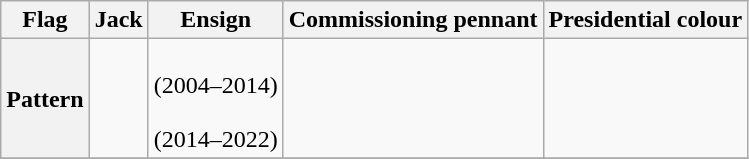<table class="wikitable" style="text-align:center">
<tr>
<th>Flag</th>
<th>Jack</th>
<th>Ensign</th>
<th>Commissioning pennant</th>
<th>Presidential colour</th>
</tr>
<tr>
<th>Pattern</th>
<td></td>
<td><br>(2004–2014)<br><br>(2014–2022)</td>
<td></td>
<td></td>
</tr>
<tr>
</tr>
</table>
